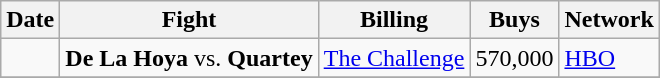<table class="wikitable">
<tr>
<th>Date</th>
<th>Fight</th>
<th>Billing</th>
<th>Buys</th>
<th>Network</th>
</tr>
<tr>
<td></td>
<td><strong>De La Hoya</strong> vs. <strong>Quartey</strong></td>
<td><a href='#'>The Challenge</a></td>
<td>570,000</td>
<td><a href='#'>HBO</a></td>
</tr>
<tr>
</tr>
</table>
